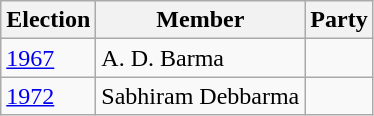<table class="wikitable sortable">
<tr>
<th>Election</th>
<th>Member</th>
<th colspan=2>Party</th>
</tr>
<tr>
<td><a href='#'>1967</a></td>
<td>A. D. Barma</td>
<td></td>
</tr>
<tr>
<td><a href='#'>1972</a></td>
<td>Sabhiram Debbarma</td>
</tr>
</table>
